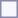<table style="border:1px solid #8888aa; background:#f7f8ff; padding:5px; font-size:95%; margin:0 12px 12px 0;">
</table>
